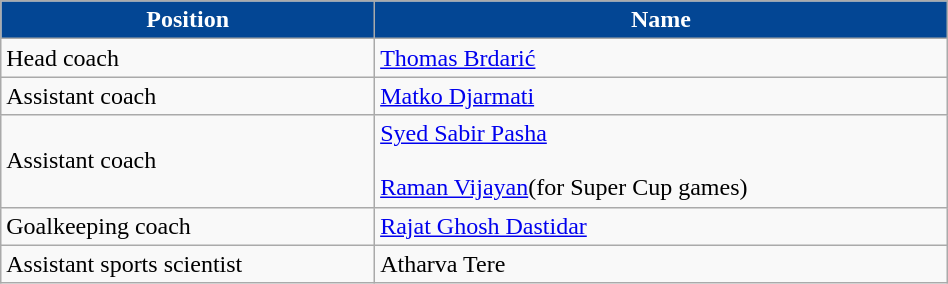<table class="wikitable" style="text-align:left;width:50%;">
<tr>
<th style=background:#034694;color:#FFFFFF>Position</th>
<th style=background:#034694;color:#FFFFFF>Name</th>
</tr>
<tr>
<td>Head coach</td>
<td> <a href='#'>Thomas Brdarić</a></td>
</tr>
<tr>
<td>Assistant coach</td>
<td> <a href='#'>Matko Djarmati</a></td>
</tr>
<tr>
<td>Assistant coach</td>
<td> <a href='#'>Syed Sabir Pasha</a> <br><br> <a href='#'>Raman Vijayan</a>(for Super Cup games)</td>
</tr>
<tr>
<td>Goalkeeping coach</td>
<td align="left"> <a href='#'>Rajat Ghosh Dastidar</a></td>
</tr>
<tr>
<td>Assistant sports scientist</td>
<td align="left"> Atharva Tere</td>
</tr>
</table>
